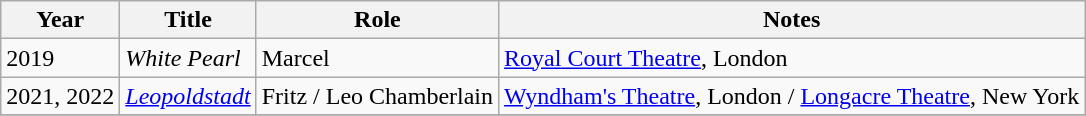<table class="wikitable unsortable">
<tr>
<th>Year</th>
<th>Title</th>
<th>Role</th>
<th>Notes</th>
</tr>
<tr>
<td>2019</td>
<td><em>White Pearl</em></td>
<td>Marcel</td>
<td><a href='#'>Royal Court Theatre</a>, London</td>
</tr>
<tr>
<td>2021, 2022</td>
<td><em><a href='#'>Leopoldstadt</a></em></td>
<td>Fritz / Leo Chamberlain</td>
<td><a href='#'>Wyndham's Theatre</a>, London / <a href='#'>Longacre Theatre</a>, New York</td>
</tr>
<tr>
</tr>
</table>
